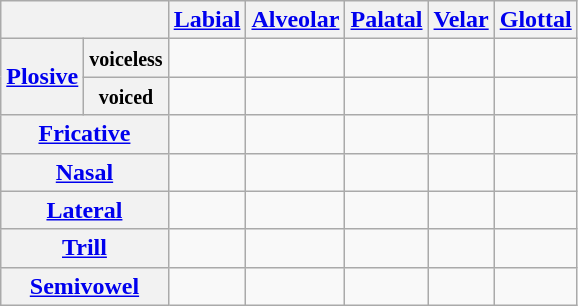<table class="wikitable" style="text-align:center">
<tr>
<th colspan="2"></th>
<th><a href='#'>Labial</a></th>
<th><a href='#'>Alveolar</a></th>
<th><a href='#'>Palatal</a></th>
<th><a href='#'>Velar</a></th>
<th><a href='#'>Glottal</a></th>
</tr>
<tr>
<th rowspan="2"><a href='#'>Plosive</a></th>
<th><small>voiceless</small></th>
<td></td>
<td></td>
<td></td>
<td></td>
<td></td>
</tr>
<tr>
<th><small>voiced</small></th>
<td></td>
<td></td>
<td></td>
<td></td>
<td></td>
</tr>
<tr>
<th colspan="2"><a href='#'>Fricative</a></th>
<td></td>
<td></td>
<td></td>
<td></td>
<td></td>
</tr>
<tr>
<th colspan="2"><a href='#'>Nasal</a></th>
<td></td>
<td></td>
<td></td>
<td></td>
<td></td>
</tr>
<tr>
<th colspan="2"><a href='#'>Lateral</a></th>
<td></td>
<td></td>
<td></td>
<td></td>
<td></td>
</tr>
<tr>
<th colspan="2"><a href='#'>Trill</a></th>
<td></td>
<td></td>
<td></td>
<td></td>
<td></td>
</tr>
<tr>
<th colspan="2"><a href='#'>Semivowel</a></th>
<td></td>
<td></td>
<td></td>
<td></td>
<td></td>
</tr>
</table>
